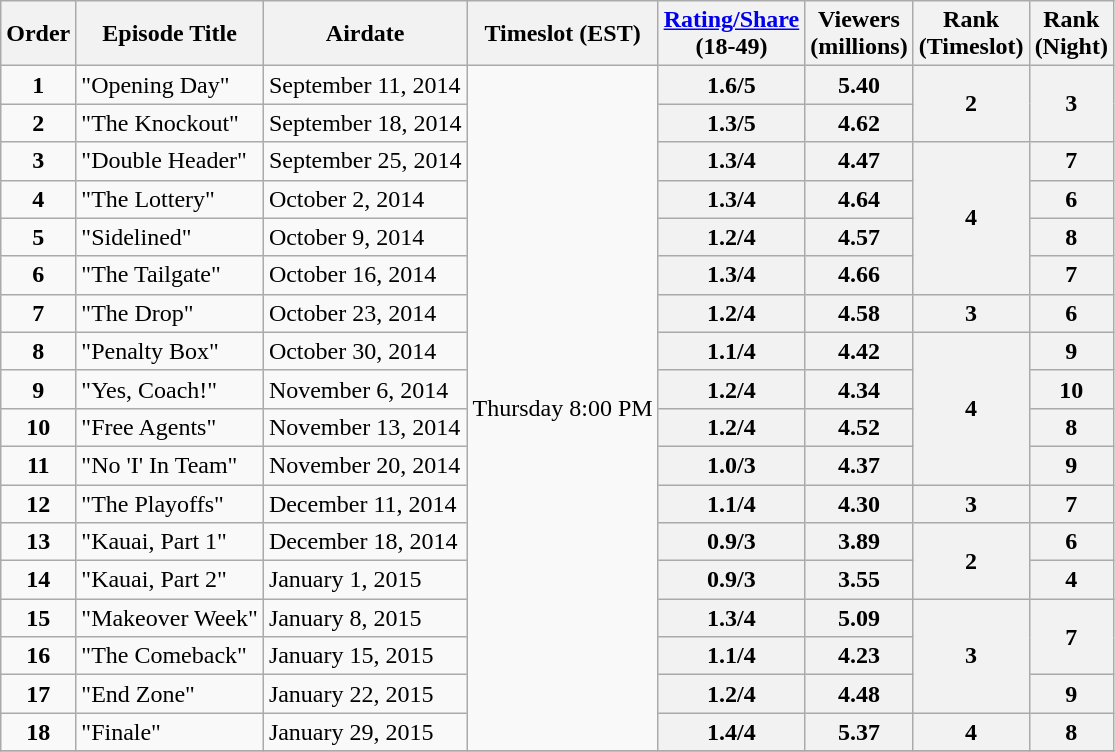<table class="wikitable sortable">
<tr>
<th>Order</th>
<th>Episode Title</th>
<th>Airdate</th>
<th>Timeslot (EST)</th>
<th><a href='#'>Rating/Share</a><br>(18-49)</th>
<th>Viewers<br>(millions)</th>
<th>Rank<br>(Timeslot)</th>
<th>Rank<br>(Night)</th>
</tr>
<tr>
<td style="text-align:center"><strong>1</strong></td>
<td>"Opening Day"</td>
<td>September 11, 2014</td>
<td rowspan="18">Thursday 8:00 PM</td>
<th>1.6/5</th>
<th>5.40</th>
<th rowspan=2>2</th>
<th rowspan=2>3</th>
</tr>
<tr>
<td style="text-align:center"><strong>2</strong></td>
<td>"The Knockout"</td>
<td>September 18, 2014</td>
<th>1.3/5</th>
<th>4.62</th>
</tr>
<tr>
<td style="text-align:center"><strong>3</strong></td>
<td>"Double Header"</td>
<td>September 25, 2014</td>
<th>1.3/4</th>
<th>4.47</th>
<th rowspan=4>4</th>
<th>7</th>
</tr>
<tr>
<td style="text-align:center"><strong>4</strong></td>
<td>"The Lottery"</td>
<td>October 2, 2014</td>
<th>1.3/4</th>
<th>4.64</th>
<th>6</th>
</tr>
<tr>
<td style="text-align:center"><strong>5</strong></td>
<td>"Sidelined"</td>
<td>October 9, 2014</td>
<th>1.2/4</th>
<th>4.57</th>
<th>8</th>
</tr>
<tr>
<td style="text-align:center"><strong>6</strong></td>
<td>"The Tailgate"</td>
<td>October 16, 2014</td>
<th>1.3/4</th>
<th>4.66</th>
<th>7</th>
</tr>
<tr>
<td style="text-align:center"><strong>7</strong></td>
<td>"The Drop"</td>
<td>October 23, 2014</td>
<th>1.2/4</th>
<th>4.58</th>
<th>3</th>
<th>6</th>
</tr>
<tr>
<td style="text-align:center"><strong>8</strong></td>
<td>"Penalty Box"</td>
<td>October 30, 2014</td>
<th>1.1/4</th>
<th>4.42</th>
<th rowspan="4">4</th>
<th>9</th>
</tr>
<tr>
<td style="text-align:center"><strong>9</strong></td>
<td>"Yes, Coach!"</td>
<td>November 6, 2014</td>
<th>1.2/4</th>
<th>4.34</th>
<th>10</th>
</tr>
<tr>
<td style="text-align:center"><strong>10</strong></td>
<td>"Free Agents"</td>
<td>November 13, 2014</td>
<th>1.2/4</th>
<th>4.52</th>
<th>8</th>
</tr>
<tr>
<td style="text-align:center"><strong>11</strong></td>
<td>"No 'I' In Team"</td>
<td>November 20, 2014</td>
<th>1.0/3</th>
<th>4.37</th>
<th>9</th>
</tr>
<tr>
<td style="text-align:center"><strong>12</strong></td>
<td>"The Playoffs"</td>
<td>December 11, 2014</td>
<th>1.1/4</th>
<th>4.30</th>
<th>3</th>
<th>7</th>
</tr>
<tr>
<td style="text-align:center"><strong>13</strong></td>
<td>"Kauai, Part 1"</td>
<td>December 18, 2014</td>
<th>0.9/3</th>
<th>3.89</th>
<th rowspan="2">2</th>
<th>6</th>
</tr>
<tr>
<td style="text-align:center"><strong>14</strong></td>
<td>"Kauai, Part 2"</td>
<td>January 1, 2015</td>
<th>0.9/3</th>
<th>3.55</th>
<th>4</th>
</tr>
<tr>
<td style="text-align:center"><strong>15</strong></td>
<td>"Makeover Week"</td>
<td>January 8, 2015</td>
<th>1.3/4</th>
<th>5.09</th>
<th rowspan="3">3</th>
<th rowspan="2">7</th>
</tr>
<tr>
<td style="text-align:center"><strong>16</strong></td>
<td>"The Comeback"</td>
<td>January 15, 2015</td>
<th>1.1/4</th>
<th>4.23</th>
</tr>
<tr>
<td style="text-align:center"><strong>17</strong></td>
<td>"End Zone"</td>
<td>January 22, 2015</td>
<th>1.2/4</th>
<th>4.48</th>
<th>9</th>
</tr>
<tr>
<td style="text-align:center"><strong>18</strong></td>
<td>"Finale"</td>
<td>January 29, 2015</td>
<th>1.4/4</th>
<th>5.37</th>
<th>4</th>
<th>8</th>
</tr>
<tr>
</tr>
</table>
